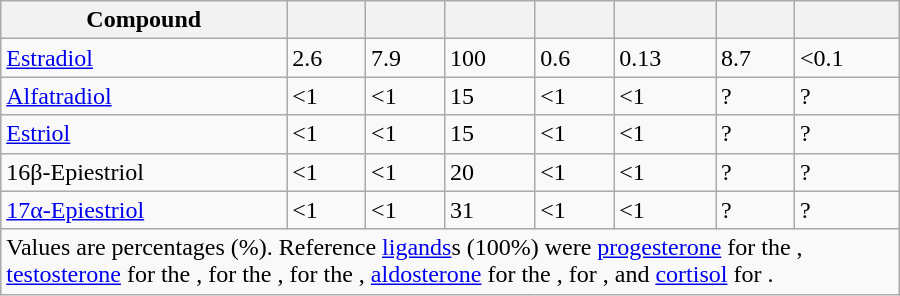<table class="wikitable center sortable mw-collapsible mw-collapsed" style="width:600px; text-align:left; margin-left:auto; margin-right:auto; border:none;">
<tr>
<th>Compound</th>
<th></th>
<th></th>
<th></th>
<th></th>
<th></th>
<th></th>
<th></th>
</tr>
<tr>
<td><a href='#'>Estradiol</a></td>
<td>2.6</td>
<td>7.9</td>
<td>100</td>
<td>0.6</td>
<td>0.13</td>
<td>8.7</td>
<td><0.1</td>
</tr>
<tr>
<td><a href='#'>Alfatradiol</a></td>
<td><1</td>
<td><1</td>
<td>15</td>
<td><1</td>
<td><1</td>
<td>?</td>
<td>?</td>
</tr>
<tr>
<td><a href='#'>Estriol</a></td>
<td><1</td>
<td><1</td>
<td>15</td>
<td><1</td>
<td><1</td>
<td>?</td>
<td>?</td>
</tr>
<tr>
<td>16β-Epiestriol</td>
<td><1</td>
<td><1</td>
<td>20</td>
<td><1</td>
<td><1</td>
<td>?</td>
<td>?</td>
</tr>
<tr>
<td><a href='#'>17α-Epiestriol</a></td>
<td><1</td>
<td><1</td>
<td>31</td>
<td><1</td>
<td><1</td>
<td>?</td>
<td>?</td>
</tr>
<tr class="sortbottom">
<td colspan="10" style="width: 1px;">Values are percentages (%). Reference <a href='#'>ligands</a>s (100%) were <a href='#'>progesterone</a> for the , <a href='#'>testosterone</a> for the , <a href='#'></a> for the ,  for the , <a href='#'>aldosterone</a> for the ,  for , and <a href='#'>cortisol</a> for .</td>
</tr>
</table>
